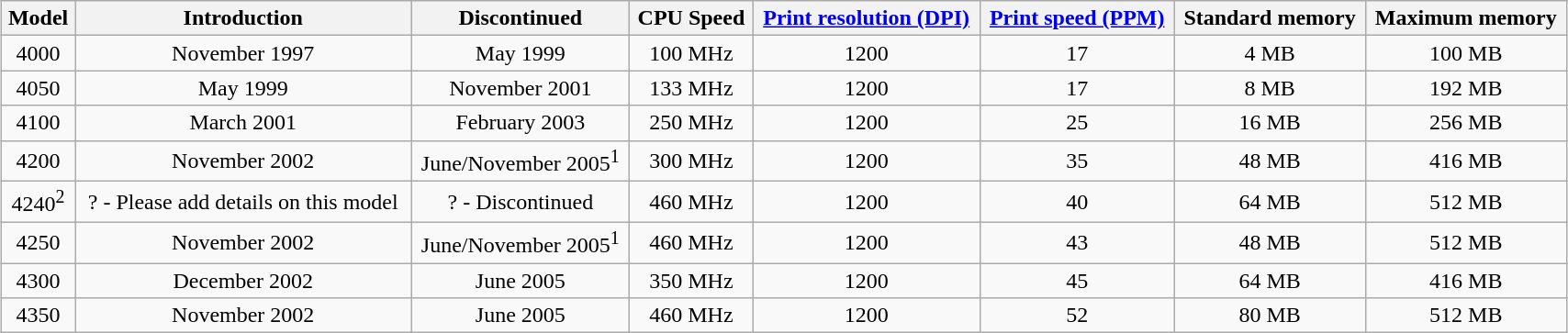<table class="wikitable" style="width:90%;margin:auto;text-align:center;">
<tr>
<th>Model</th>
<th>Introduction</th>
<th>Discontinued</th>
<th>CPU Speed</th>
<th><a href='#'>Print resolution (DPI)</a></th>
<th><a href='#'>Print speed (PPM)</a></th>
<th>Standard memory</th>
<th>Maximum memory</th>
</tr>
<tr>
<td>4000</td>
<td>November 1997</td>
<td>May 1999</td>
<td>100 MHz</td>
<td>1200</td>
<td>17</td>
<td>4 MB</td>
<td>100 MB</td>
</tr>
<tr>
<td>4050</td>
<td>May 1999</td>
<td>November 2001</td>
<td>133 MHz</td>
<td>1200</td>
<td>17</td>
<td>8 MB</td>
<td>192 MB</td>
</tr>
<tr>
<td>4100</td>
<td>March 2001</td>
<td>February 2003</td>
<td>250 MHz</td>
<td>1200</td>
<td>25</td>
<td>16 MB</td>
<td>256 MB</td>
</tr>
<tr>
<td>4200</td>
<td>November 2002</td>
<td>June/November 2005<sup>1</sup></td>
<td>300 MHz</td>
<td>1200</td>
<td>35</td>
<td>48 MB</td>
<td>416 MB</td>
</tr>
<tr>
<td>4240<sup>2</sup></td>
<td>? - Please add details on this model</td>
<td>? - Discontinued</td>
<td>460 MHz</td>
<td>1200</td>
<td>40</td>
<td>64 MB</td>
<td>512 MB</td>
</tr>
<tr>
<td>4250</td>
<td>November 2002</td>
<td>June/November 2005<sup>1</sup></td>
<td>460 MHz</td>
<td>1200</td>
<td>43</td>
<td>48 MB</td>
<td>512 MB</td>
</tr>
<tr>
<td>4300</td>
<td>December 2002</td>
<td>June 2005</td>
<td>350 MHz</td>
<td>1200</td>
<td>45</td>
<td>64 MB</td>
<td>416 MB</td>
</tr>
<tr>
<td>4350</td>
<td>November 2002</td>
<td>June 2005</td>
<td>460 MHz</td>
<td>1200</td>
<td>52</td>
<td>80 MB</td>
<td>512 MB</td>
</tr>
</table>
